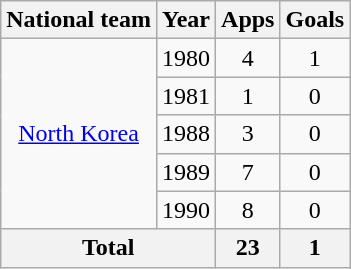<table class="wikitable" style="text-align:center">
<tr>
<th>National team</th>
<th>Year</th>
<th>Apps</th>
<th>Goals</th>
</tr>
<tr>
<td rowspan="5"><a href='#'>North Korea</a></td>
<td>1980</td>
<td>4</td>
<td>1</td>
</tr>
<tr>
<td>1981</td>
<td>1</td>
<td>0</td>
</tr>
<tr>
<td>1988</td>
<td>3</td>
<td>0</td>
</tr>
<tr>
<td>1989</td>
<td>7</td>
<td>0</td>
</tr>
<tr>
<td>1990</td>
<td>8</td>
<td>0</td>
</tr>
<tr>
<th colspan=2>Total</th>
<th>23</th>
<th>1</th>
</tr>
</table>
